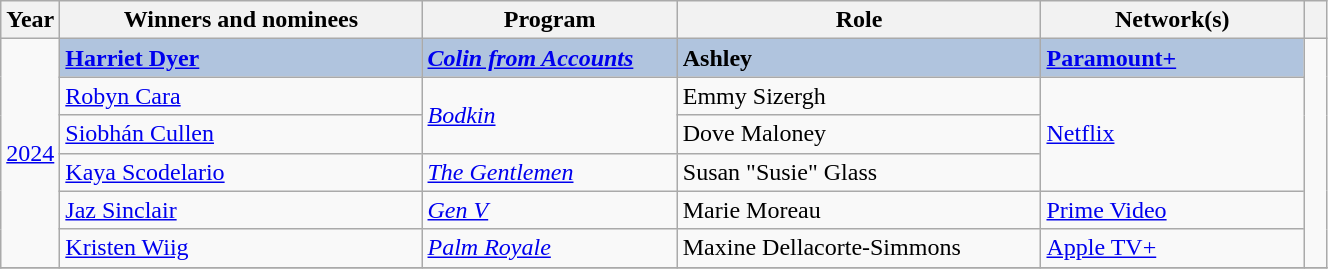<table class="wikitable" width="70%" cellpadding="5">
<tr>
<th width="11"><strong>Year</strong></th>
<th width="300"><strong>Winners and nominees</strong></th>
<th width="200"><strong>Program</strong></th>
<th width="300"><strong>Role</strong></th>
<th width="200"><strong>Network(s)</strong></th>
<th width="11"><strong></strong></th>
</tr>
<tr>
<td rowspan="6" style="text-align:center;"><a href='#'>2024</a></td>
<td style="background:#B0C4DE"><strong><a href='#'>Harriet Dyer</a></strong></td>
<td style="background:#B0C4DE"><strong><em><a href='#'>Colin from Accounts</a></em></strong></td>
<td style="background:#B0C4DE"><strong>Ashley</strong></td>
<td style="background:#B0C4DE"><strong><a href='#'>Paramount+</a></strong></td>
<td align="center" rowspan="6"></td>
</tr>
<tr>
<td><a href='#'>Robyn Cara</a></td>
<td rowspan="2"><em><a href='#'>Bodkin</a></em></td>
<td>Emmy Sizergh</td>
<td rowspan="3"><a href='#'>Netflix</a></td>
</tr>
<tr>
<td><a href='#'>Siobhán Cullen</a></td>
<td>Dove Maloney</td>
</tr>
<tr>
<td><a href='#'>Kaya Scodelario</a></td>
<td><em><a href='#'>The Gentlemen</a></em></td>
<td>Susan "Susie" Glass</td>
</tr>
<tr>
<td><a href='#'>Jaz Sinclair</a></td>
<td><em><a href='#'>Gen V</a></em></td>
<td>Marie Moreau</td>
<td><a href='#'>Prime Video</a></td>
</tr>
<tr>
<td><a href='#'>Kristen Wiig</a></td>
<td><em><a href='#'>Palm Royale</a></em></td>
<td>Maxine Dellacorte-Simmons</td>
<td><a href='#'>Apple TV+</a></td>
</tr>
<tr>
</tr>
</table>
